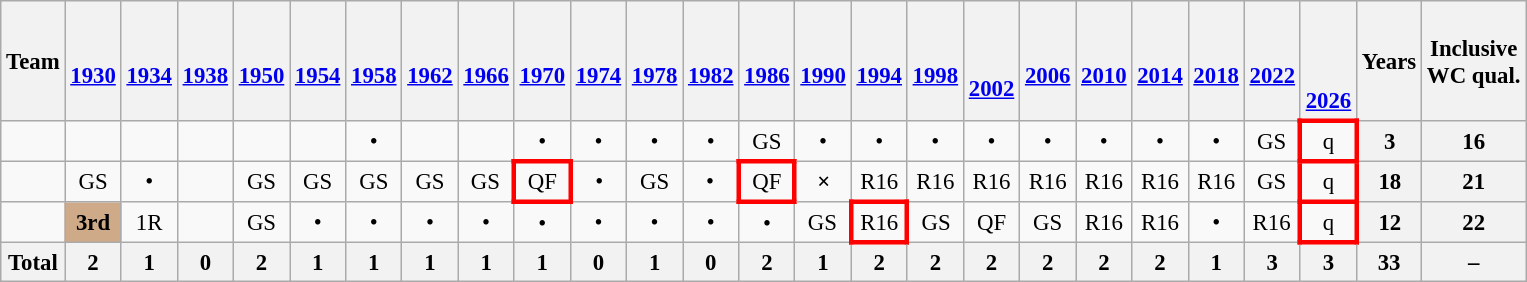<table class="wikitable"  style="text-align:center; font-size:95%;">
<tr>
<th>Team</th>
<th><br><a href='#'>1930</a></th>
<th><br><a href='#'>1934</a></th>
<th><br><a href='#'>1938</a></th>
<th><br><a href='#'>1950</a></th>
<th><br><a href='#'>1954</a></th>
<th><br><a href='#'>1958</a></th>
<th><br><a href='#'>1962</a></th>
<th><br><a href='#'>1966</a></th>
<th><br><a href='#'>1970</a></th>
<th><br><a href='#'>1974</a></th>
<th><br><a href='#'>1978</a></th>
<th><br><a href='#'>1982</a></th>
<th><br><a href='#'>1986</a></th>
<th><br><a href='#'>1990</a></th>
<th><br><a href='#'>1994</a></th>
<th><br><a href='#'>1998</a></th>
<th><br><br><a href='#'>2002</a></th>
<th><br><a href='#'>2006</a></th>
<th><br><a href='#'>2010</a></th>
<th><br><a href='#'>2014</a></th>
<th><br><a href='#'>2018</a></th>
<th><br><a href='#'>2022</a></th>
<th><br><br><br> <a href='#'>2026</a></th>
<th>Years</th>
<th>Inclusive <br> WC qual.</th>
</tr>
<tr>
<td align="left"></td>
<td></td>
<td></td>
<td></td>
<td></td>
<td></td>
<td>•</td>
<td></td>
<td></td>
<td>•</td>
<td>•</td>
<td>•</td>
<td>•</td>
<td>GS</td>
<td>•</td>
<td>•</td>
<td>•</td>
<td>•</td>
<td>•</td>
<td>•</td>
<td>•</td>
<td>•</td>
<td>GS</td>
<td style="border:3px solid red">q</td>
<th>3</th>
<th>16</th>
</tr>
<tr>
<td align="left"></td>
<td>GS</td>
<td>•</td>
<td></td>
<td>GS</td>
<td>GS</td>
<td>GS</td>
<td>GS</td>
<td>GS</td>
<td style="border:3px solid red">QF</td>
<td>•</td>
<td>GS</td>
<td>•</td>
<td style="border:3px solid red">QF</td>
<td><strong>×</strong></td>
<td>R16</td>
<td>R16</td>
<td>R16</td>
<td>R16</td>
<td>R16</td>
<td>R16</td>
<td>R16</td>
<td>GS</td>
<td style="border:3px solid red">q</td>
<th>18</th>
<th>21</th>
</tr>
<tr>
<td align="left"></td>
<td style="background:#cfaa88"><strong>3rd</strong></td>
<td>1R</td>
<td></td>
<td>GS</td>
<td>•</td>
<td>•</td>
<td>•</td>
<td>•</td>
<td>•</td>
<td>•</td>
<td>•</td>
<td>•</td>
<td>•</td>
<td>GS</td>
<td style="border:3px solid red">R16</td>
<td>GS</td>
<td>QF</td>
<td>GS</td>
<td>R16</td>
<td>R16</td>
<td>•</td>
<td>R16</td>
<td style="border:3px solid red">q</td>
<th>12</th>
<th>22</th>
</tr>
<tr>
<th>Total</th>
<th>2</th>
<th>1</th>
<th>0</th>
<th>2</th>
<th>1</th>
<th>1</th>
<th>1</th>
<th>1</th>
<th>1</th>
<th>0</th>
<th>1</th>
<th>0</th>
<th>2</th>
<th>1</th>
<th>2</th>
<th>2</th>
<th>2</th>
<th>2</th>
<th>2</th>
<th>2</th>
<th>1</th>
<th>3</th>
<th>3</th>
<th>33</th>
<th>–</th>
</tr>
</table>
